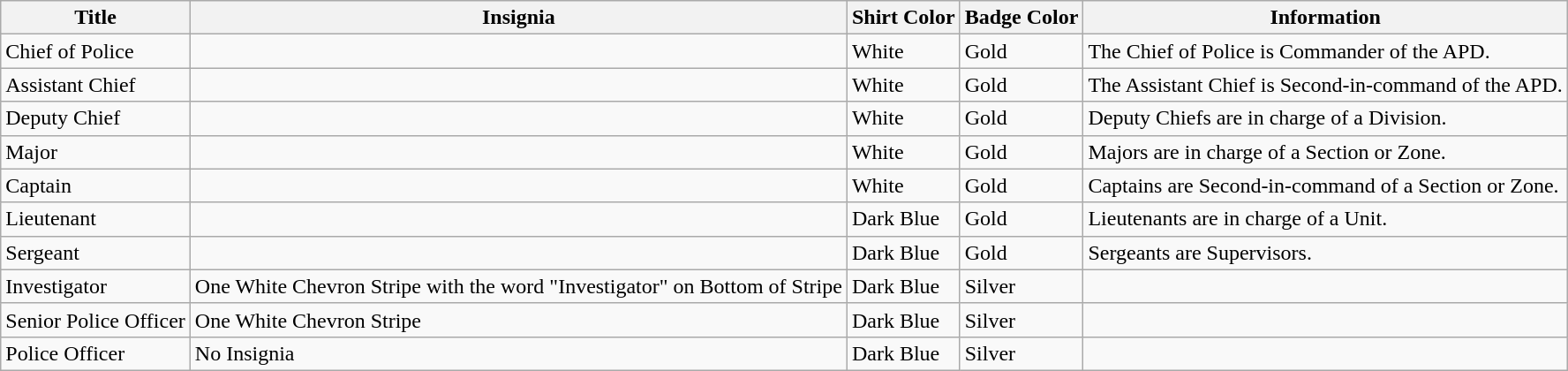<table class="wikitable">
<tr>
<th>Title</th>
<th>Insignia</th>
<th><strong>Shirt Color</strong></th>
<th><strong>Badge Color</strong></th>
<th>Information</th>
</tr>
<tr>
<td>Chief of Police</td>
<td></td>
<td>White</td>
<td>Gold</td>
<td>The Chief of Police is Commander of the APD.</td>
</tr>
<tr>
<td>Assistant Chief</td>
<td></td>
<td>White</td>
<td>Gold</td>
<td>The Assistant Chief is Second-in-command of the APD.</td>
</tr>
<tr>
<td>Deputy Chief</td>
<td></td>
<td>White</td>
<td>Gold</td>
<td>Deputy Chiefs are in charge of a Division.</td>
</tr>
<tr>
<td>Major</td>
<td></td>
<td>White</td>
<td>Gold</td>
<td>Majors are in charge of a Section or Zone.</td>
</tr>
<tr>
<td>Captain</td>
<td></td>
<td>White</td>
<td>Gold</td>
<td>Captains are Second-in-command of a Section or Zone.</td>
</tr>
<tr>
<td>Lieutenant</td>
<td></td>
<td>Dark Blue</td>
<td>Gold</td>
<td>Lieutenants are in charge of a Unit.</td>
</tr>
<tr>
<td>Sergeant</td>
<td></td>
<td>Dark Blue</td>
<td>Gold</td>
<td>Sergeants are Supervisors.</td>
</tr>
<tr>
<td>Investigator</td>
<td>One White Chevron Stripe with the word "Investigator" on Bottom of Stripe</td>
<td>Dark Blue</td>
<td>Silver</td>
<td></td>
</tr>
<tr>
<td>Senior Police Officer</td>
<td>One White Chevron Stripe</td>
<td>Dark Blue</td>
<td>Silver</td>
<td></td>
</tr>
<tr>
<td>Police Officer</td>
<td>No Insignia</td>
<td>Dark Blue</td>
<td>Silver</td>
<td></td>
</tr>
</table>
